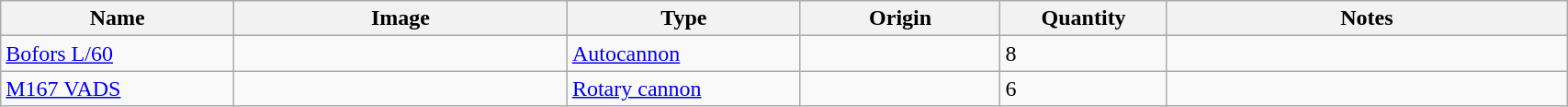<table class="wikitable" style="width:90%;">
<tr>
<th width=14%>Name</th>
<th width=20%>Image</th>
<th width=14%>Type</th>
<th width=12%>Origin</th>
<th width=10%>Quantity</th>
<th width=24%>Notes</th>
</tr>
<tr>
<td><a href='#'>Bofors L/60</a></td>
<td></td>
<td><a href='#'>Autocannon</a></td>
<td></td>
<td>8</td>
<td></td>
</tr>
<tr>
<td><a href='#'>M167 VADS</a></td>
<td></td>
<td><a href='#'>Rotary cannon</a></td>
<td></td>
<td>6</td>
<td></td>
</tr>
</table>
